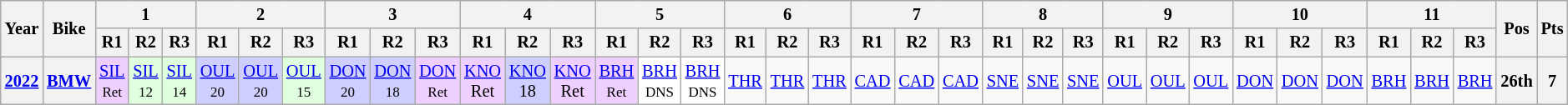<table class="wikitable" style="text-align:center; font-size:85%">
<tr>
<th valign="middle" rowspan=2>Year</th>
<th valign="middle" rowspan=2>Bike</th>
<th colspan=3>1</th>
<th colspan=3>2</th>
<th colspan=3>3</th>
<th colspan=3>4</th>
<th colspan=3>5</th>
<th colspan=3>6</th>
<th colspan=3>7</th>
<th colspan=3>8</th>
<th colspan=3>9</th>
<th colspan=3>10</th>
<th colspan=3>11</th>
<th rowspan=2>Pos</th>
<th rowspan=2>Pts</th>
</tr>
<tr>
<th>R1</th>
<th>R2</th>
<th>R3</th>
<th>R1</th>
<th>R2</th>
<th>R3</th>
<th>R1</th>
<th>R2</th>
<th>R3</th>
<th>R1</th>
<th>R2</th>
<th>R3</th>
<th>R1</th>
<th>R2</th>
<th>R3</th>
<th>R1</th>
<th>R2</th>
<th>R3</th>
<th>R1</th>
<th>R2</th>
<th>R3</th>
<th>R1</th>
<th>R2</th>
<th>R3</th>
<th>R1</th>
<th>R2</th>
<th>R3</th>
<th>R1</th>
<th>R2</th>
<th>R3</th>
<th>R1</th>
<th>R2</th>
<th>R3</th>
</tr>
<tr>
<th><a href='#'>2022</a></th>
<th><a href='#'>BMW</a></th>
<td style="background:#EFCFFF;"><a href='#'>SIL</a><br><small>Ret</small></td>
<td style="background:#dfffdf;"><a href='#'>SIL</a><br><small>12</small></td>
<td style="background:#dfffdf;"><a href='#'>SIL</a><br><small>14</small></td>
<td style="background:#cfcfff;"><a href='#'>OUL</a><br><small>20</small></td>
<td style="background:#cfcfff;"><a href='#'>OUL</a><br><small>20</small></td>
<td style="background:#dfffdf;"><a href='#'>OUL</a><br><small>15</small></td>
<td style="background:#cfcfff;"><a href='#'>DON</a><br><small>20</small></td>
<td style="background:#CFCFFF;"><a href='#'>DON</a><br><small>18</small></td>
<td style="background:#EFCFFF;"><a href='#'>DON</a><br><small>Ret</small></td>
<td style="background:#EFCFFF;"><a href='#'>KNO</a><br>Ret<small></small></td>
<td style="background:#CFCFFF;"><a href='#'>KNO</a><br>18<small></small></td>
<td style="background:#EFCFFF;"><a href='#'>KNO</a><br>Ret<small></small></td>
<td style="background:#EFCFFF;"><a href='#'>BRH</a><br><small>Ret</small></td>
<td style="background:#FFFFFF;"><a href='#'>BRH</a><br><small>DNS</small></td>
<td style="background:#FFFFFF;"><a href='#'>BRH</a><br><small>DNS</small></td>
<td style="background:#;"><a href='#'>THR</a><br><small></small></td>
<td style="background:#;"><a href='#'>THR</a><br><small></small></td>
<td style="background:#;"><a href='#'>THR</a><br><small></small></td>
<td style="background:#;"><a href='#'>CAD</a><br><small></small></td>
<td style="background:#;"><a href='#'>CAD</a><br><small></small></td>
<td style="background:#;"><a href='#'>CAD</a><br><small></small></td>
<td style="background:#;"><a href='#'>SNE</a><br><small></small></td>
<td style="background:#;"><a href='#'>SNE</a><br><small></small></td>
<td style="background:#;"><a href='#'>SNE</a><br><small></small></td>
<td style="background:#;"><a href='#'>OUL</a><br><small></small></td>
<td style="background:#;"><a href='#'>OUL</a><br><small></small></td>
<td style="background:#;"><a href='#'>OUL</a><br><small></small></td>
<td style="background:#;"><a href='#'>DON</a><br><small></small></td>
<td style="background:#;"><a href='#'>DON</a><br><small></small></td>
<td style="background:#;"><a href='#'>DON</a><br><small></small></td>
<td style="background:#;"><a href='#'>BRH</a><br><small></small></td>
<td style="background:#;"><a href='#'>BRH</a><br><small></small></td>
<td style="background:#;"><a href='#'>BRH</a><br><small></small></td>
<th style="background:#;">26th</th>
<th style="background:#;">7</th>
</tr>
</table>
